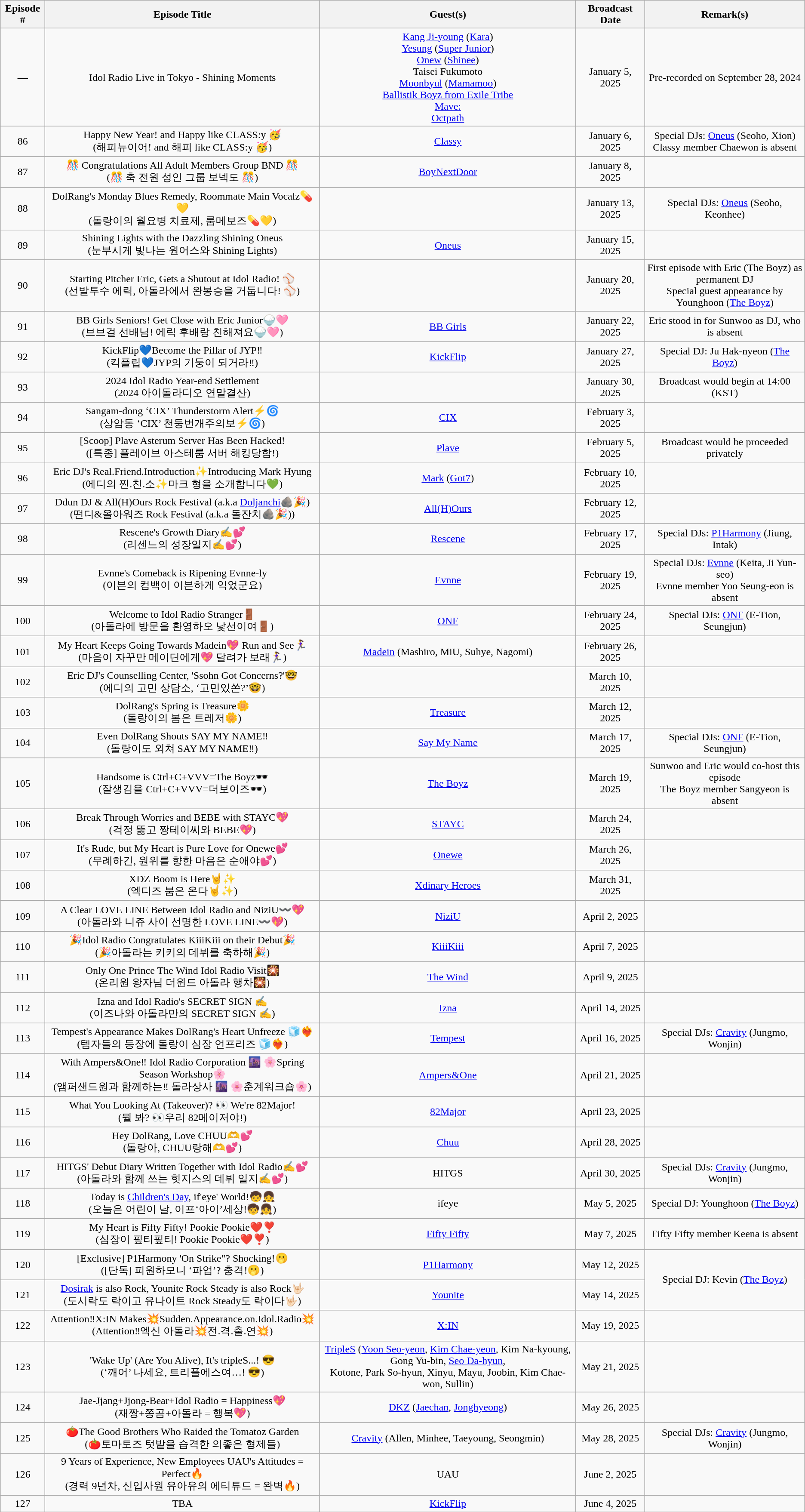<table class="wikitable" style="text-align:center">
<tr>
<th>Episode #</th>
<th>Episode Title</th>
<th>Guest(s)</th>
<th>Broadcast Date</th>
<th>Remark(s)</th>
</tr>
<tr>
<td>—</td>
<td>Idol Radio Live in Tokyo - Shining Moments</td>
<td><a href='#'>Kang Ji-young</a> (<a href='#'>Kara</a>)<br><a href='#'>Yesung</a> (<a href='#'>Super Junior</a>)<br><a href='#'>Onew</a> (<a href='#'>Shinee</a>)<br>Taisei Fukumoto<br><a href='#'>Moonbyul</a> (<a href='#'>Mamamoo</a>)<br><a href='#'>Ballistik Boyz from Exile Tribe</a><br><a href='#'>Mave:</a><br><a href='#'>Octpath</a></td>
<td>January 5, 2025</td>
<td>Pre-recorded on September 28, 2024</td>
</tr>
<tr>
<td>86</td>
<td>Happy New Year! and Happy like CLASS:y 🥳<br>(해피뉴이어! and 해피 like CLASS:y 🥳)</td>
<td><a href='#'>Classy</a></td>
<td>January 6, 2025</td>
<td>Special DJs: <a href='#'>Oneus</a> (Seoho, Xion)<br>Classy member Chaewon is absent</td>
</tr>
<tr>
<td>87</td>
<td>🎊 Congratulations All Adult Members Group BND 🎊<br>(🎊 축 전원 성인 그룹 보넥도 🎊)</td>
<td><a href='#'>BoyNextDoor</a></td>
<td>January 8, 2025</td>
<td></td>
</tr>
<tr>
<td>88</td>
<td>DolRang's Monday Blues Remedy, Roommate Main Vocalz💊💛<br>(돌랑이의 월요병 치료제, 룸메보즈💊💛)</td>
<td></td>
<td>January 13, 2025</td>
<td>Special DJs: <a href='#'>Oneus</a> (Seoho, Keonhee)</td>
</tr>
<tr>
<td>89</td>
<td>Shining Lights with the Dazzling Shining Oneus<br>(눈부시게 빛나는 원어스와 Shining Lights)</td>
<td><a href='#'>Oneus</a></td>
<td>January 15, 2025</td>
<td></td>
</tr>
<tr>
<td>90</td>
<td>Starting Pitcher Eric, Gets a Shutout at Idol Radio! ⚾<br>(선발투수 에릭, 아돌라에서 완봉승을 거둡니다! ⚾)</td>
<td></td>
<td>January 20, 2025</td>
<td>First episode with Eric (The Boyz) as permanent DJ<br>Special guest appearance by Younghoon (<a href='#'>The Boyz</a>)</td>
</tr>
<tr>
<td>91</td>
<td>BB Girls Seniors! Get Close with Eric Junior🍚🩷<br>(브브걸 선배님! 에릭 후배랑 친해져요🍚🩷)</td>
<td><a href='#'>BB Girls</a></td>
<td>January 22, 2025</td>
<td>Eric stood in for Sunwoo as DJ, who is absent</td>
</tr>
<tr>
<td>92</td>
<td>KickFlip💙Become the Pillar of JYP‼️<br>(킥플립💙JYP의 기둥이 되거라‼️)</td>
<td><a href='#'>KickFlip</a></td>
<td>January 27, 2025</td>
<td>Special DJ: Ju Hak-nyeon (<a href='#'>The Boyz</a>)</td>
</tr>
<tr>
<td>93</td>
<td>2024 Idol Radio Year-end Settlement<br>(2024 아이돌라디오 연말결산)</td>
<td></td>
<td>January 30, 2025</td>
<td>Broadcast would begin at 14:00 (KST)</td>
</tr>
<tr>
<td>94</td>
<td>Sangam-dong ‘CIX’ Thunderstorm Alert⚡🌀<br>(상암동 ‘CIX’ 천둥번개주의보⚡🌀)</td>
<td><a href='#'>CIX</a></td>
<td>February 3, 2025</td>
<td></td>
</tr>
<tr>
<td>95</td>
<td>[Scoop] Plave Asterum Server Has Been Hacked!<br>([특종] 플레이브 아스테룸 서버 해킹당함!)</td>
<td><a href='#'>Plave</a></td>
<td>February 5, 2025</td>
<td>Broadcast would be proceeded privately</td>
</tr>
<tr>
<td>96</td>
<td>Eric DJ's Real.Friend.Introduction✨Introducing Mark Hyung<br>(에디의 찐.친.소✨마크 형을 소개합니다💚)</td>
<td><a href='#'>Mark</a> (<a href='#'>Got7</a>)</td>
<td>February 10, 2025</td>
<td></td>
</tr>
<tr>
<td>97</td>
<td>Ddun DJ & All(H)Ours Rock Festival (a.k.a <a href='#'>Doljanchi</a>🪨🎉)<br>(떤디&올아워즈 Rock Festival (a.k.a 돌잔치🪨🎉))</td>
<td><a href='#'>All(H)Ours</a></td>
<td>February 12, 2025</td>
<td></td>
</tr>
<tr>
<td>98</td>
<td>Rescene's Growth Diary✍💕<br>(리센느의 성장일지✍💕)</td>
<td><a href='#'>Rescene</a></td>
<td>February 17, 2025</td>
<td>Special DJs: <a href='#'>P1Harmony</a> (Jiung, Intak)</td>
</tr>
<tr>
<td>99</td>
<td>Evnne's Comeback is Ripening Evnne-ly <br>(이븐의 컴백이 이븐하게 익었군요)</td>
<td><a href='#'>Evnne</a></td>
<td>February 19, 2025</td>
<td>Special DJs: <a href='#'>Evnne</a> (Keita, Ji Yun-seo)<br>Evnne member Yoo Seung-eon is absent</td>
</tr>
<tr>
<td>100</td>
<td>Welcome to Idol Radio Stranger🚪<br>(아돌라에 방문을 환영하오 낯선이여🚪)</td>
<td><a href='#'>ONF</a></td>
<td>February 24, 2025</td>
<td>Special DJs: <a href='#'>ONF</a> (E-Tion, Seungjun)</td>
</tr>
<tr>
<td>101</td>
<td>My Heart Keeps Going Towards Madein💖 Run and See🏃‍♀<br>(마음이 자꾸만 메이딘에게💖 달려가 보래🏃‍♀)</td>
<td><a href='#'>Madein</a> (Mashiro, MiU, Suhye, Nagomi)</td>
<td>February 26, 2025</td>
<td></td>
</tr>
<tr>
<td>102</td>
<td>Eric DJ's Counselling Center, 'Ssohn Got Concerns?'🤓<br>(에디의 고민 상담소, ‘고민있쏜?’🤓)</td>
<td></td>
<td>March 10, 2025</td>
<td></td>
</tr>
<tr>
<td>103</td>
<td>DolRang's Spring is Treasure🌼<br>(돌랑이의 봄은 트레저🌼)</td>
<td><a href='#'>Treasure</a></td>
<td>March 12, 2025</td>
<td></td>
</tr>
<tr>
<td>104</td>
<td>Even DolRang Shouts SAY MY NAME‼️<br>(돌랑이도 외쳐 SAY MY NAME‼️)</td>
<td><a href='#'>Say My Name</a></td>
<td>March 17, 2025</td>
<td>Special DJs: <a href='#'>ONF</a> (E-Tion, Seungjun)</td>
</tr>
<tr>
<td>105</td>
<td>Handsome is Ctrl+C+VVV=The Boyz🕶️<br>(잘생김을 Ctrl+C+VVV=더보이즈🕶️)</td>
<td><a href='#'>The Boyz</a></td>
<td>March 19, 2025</td>
<td>Sunwoo and Eric would co-host this episode<br>The Boyz member Sangyeon is absent</td>
</tr>
<tr>
<td>106</td>
<td>Break Through Worries and BEBE with STAYC💖<br>(걱정 뚫고 짱테이씨와 BEBE💖)</td>
<td><a href='#'>STAYC</a></td>
<td>March 24, 2025</td>
<td></td>
</tr>
<tr>
<td>107</td>
<td>It's Rude, but My Heart is Pure Love for Onewe💕<br>(무례하긴, 원위를 향한 마음은 순애야💕)</td>
<td><a href='#'>Onewe</a></td>
<td>March 26, 2025</td>
<td></td>
</tr>
<tr>
<td>108</td>
<td>XDZ Boom is Here🤘✨<br>(엑디즈 붐은 온다🤘✨)</td>
<td><a href='#'>Xdinary Heroes</a></td>
<td>March 31, 2025</td>
<td></td>
</tr>
<tr>
<td>109</td>
<td>A Clear LOVE LINE Between Idol Radio and NiziU〰️💖<br>(아돌라와 니쥬 사이 선명한 LOVE LINE〰️💖)</td>
<td><a href='#'>NiziU</a></td>
<td>April 2, 2025</td>
<td></td>
</tr>
<tr>
<td>110</td>
<td>🎉Idol Radio Congratulates KiiiKiii on their Debut🎉<br>(🎉아돌라는 키키의 데뷔를 축하해🎉)</td>
<td><a href='#'>KiiiKiii</a></td>
<td>April 7, 2025</td>
<td></td>
</tr>
<tr>
<td>111</td>
<td>Only One Prince The Wind Idol Radio Visit🎇<br>(온리원 왕자님 더윈드 아돌라 행차🎇)</td>
<td><a href='#'>The Wind</a></td>
<td>April 9, 2025</td>
<td></td>
</tr>
<tr>
<td>112</td>
<td>Izna and Idol Radio's SECRET SIGN ✍️<br>(이즈나와 아돌라만의 SECRET SIGN ✍️)</td>
<td><a href='#'>Izna</a></td>
<td>April 14, 2025</td>
<td></td>
</tr>
<tr>
<td>113</td>
<td>Tempest's Appearance Makes DolRang's Heart Unfreeze 🧊❤️‍🔥<br>(템자들의 등장에 돌랑이 심장 언프리즈 🧊❤️‍🔥)</td>
<td><a href='#'>Tempest</a></td>
<td>April 16, 2025</td>
<td>Special DJs: <a href='#'>Cravity</a> (Jungmo, Wonjin)</td>
</tr>
<tr>
<td>114</td>
<td>With Ampers&One‼️ Idol Radio Corporation 🌆 🌸Spring Season Workshop🌸<br>(앰퍼샌드원과 함께하는‼️ 돌라상사 🌆 🌸춘계워크숍🌸)</td>
<td><a href='#'>Ampers&One</a></td>
<td>April 21, 2025</td>
<td></td>
</tr>
<tr>
<td>115</td>
<td>What You Looking At (Takeover)? 👀 We're 82Major!<br>(뭘 봐? 👀우리 82메이저야!)</td>
<td><a href='#'>82Major</a></td>
<td>April 23, 2025</td>
<td></td>
</tr>
<tr>
<td>116</td>
<td>Hey DolRang, Love CHUU🫶💕<br>(돌랑아, CHUU랑해🫶💕)</td>
<td><a href='#'>Chuu</a></td>
<td>April 28, 2025</td>
<td></td>
</tr>
<tr>
<td>117</td>
<td>HITGS' Debut Diary Written Together with Idol Radio✍️💕<br>(아돌라와 함께 쓰는 힛지스의 데뷔 일지✍️💕)</td>
<td>HITGS</td>
<td>April 30, 2025</td>
<td>Special DJs: <a href='#'>Cravity</a> (Jungmo, Wonjin)</td>
</tr>
<tr>
<td>118</td>
<td>Today is <a href='#'>Children's Day</a>, if'eye' World!🧒👧<br>(오늘은 어린이 날, 이프‘아이’세상!🧒👧)</td>
<td>ifeye</td>
<td>May 5, 2025</td>
<td>Special DJ: Younghoon (<a href='#'>The Boyz</a>)</td>
</tr>
<tr>
<td>119</td>
<td>My Heart is Fifty Fifty! Pookie Pookie❤️❣️<br>(심장이 핖티핖티! Pookie Pookie❤️❣️)</td>
<td><a href='#'>Fifty Fifty</a></td>
<td>May 7, 2025</td>
<td>Fifty Fifty member Keena is absent</td>
</tr>
<tr>
<td>120</td>
<td>[Exclusive] P1Harmony 'On Strike"? Shocking!🫢<br>([단독] 피원하모니 ‘파업’? 충격!🫢)</td>
<td><a href='#'>P1Harmony</a></td>
<td>May 12, 2025</td>
<td rowspan="2">Special DJ: Kevin (<a href='#'>The Boyz</a>)</td>
</tr>
<tr>
<td>121</td>
<td><a href='#'>Dosirak</a> is also Rock, Younite Rock Steady is also Rock🤟🏻<br>(도시락도 락이고 유나이트 Rock Steady도 락이다🤟🏻)</td>
<td><a href='#'>Younite</a></td>
<td>May 14, 2025</td>
</tr>
<tr>
<td>122</td>
<td>Attention‼️X:IN Makes💥Sudden.Appearance.on.Idol.Radio💥<br>(Attention‼️엑신 아돌라💥전.격.출.연💥)</td>
<td><a href='#'>X:IN</a></td>
<td>May 19, 2025</td>
<td></td>
</tr>
<tr>
<td>123</td>
<td>'Wake Up' (Are You Alive), It's tripleS...! 😎<br>(‘깨어’ 나세요, 트리플에스여…! 😎)</td>
<td><a href='#'>TripleS</a> (<a href='#'>Yoon Seo-yeon</a>, <a href='#'>Kim Chae-yeon</a>, Kim Na-kyoung, Gong Yu-bin, <a href='#'>Seo Da-hyun</a>,<br>Kotone, Park So-hyun, Xinyu, Mayu, Joobin, Kim Chae-won, Sullin)</td>
<td>May 21, 2025</td>
<td></td>
</tr>
<tr>
<td>124</td>
<td>Jae-Jjang+Jjong-Bear+Idol Radio = Happiness💖<br>(재짱+쫑곰+아돌라 = 행복💖)</td>
<td><a href='#'>DKZ</a> (<a href='#'>Jaechan</a>, <a href='#'>Jonghyeong</a>)</td>
<td>May 26, 2025</td>
<td></td>
</tr>
<tr>
<td>125</td>
<td>🍅The Good Brothers Who Raided the Tomatoz Garden<br>(🍅토마토즈 텃밭을 습격한 의좋은 형제들)</td>
<td><a href='#'>Cravity</a> (Allen, Minhee, Taeyoung, Seongmin)</td>
<td>May 28, 2025</td>
<td>Special DJs: <a href='#'>Cravity</a> (Jungmo, Wonjin)</td>
</tr>
<tr>
<td>126</td>
<td>9 Years of Experience, New Employees UAU's Attitudes = Perfect🔥<br>(경력 9년차, 신입사원 유아유의 에티튜드 = 완벽🔥)</td>
<td>UAU</td>
<td>June 2, 2025</td>
<td></td>
</tr>
<tr>
<td>127</td>
<td>TBA</td>
<td><a href='#'>KickFlip</a></td>
<td>June 4, 2025</td>
<td></td>
</tr>
<tr>
</tr>
</table>
